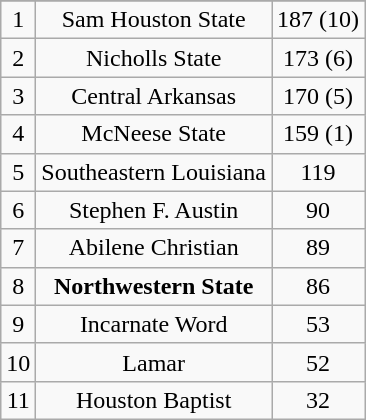<table class="wikitable">
<tr align="center">
</tr>
<tr align="center">
<td>1</td>
<td>Sam Houston State</td>
<td>187 (10)</td>
</tr>
<tr align="center">
<td>2</td>
<td>Nicholls State</td>
<td>173 (6)</td>
</tr>
<tr align="center">
<td>3</td>
<td>Central Arkansas</td>
<td>170 (5)</td>
</tr>
<tr align="center">
<td>4</td>
<td>McNeese State</td>
<td>159 (1)</td>
</tr>
<tr align="center">
<td>5</td>
<td>Southeastern Louisiana</td>
<td>119</td>
</tr>
<tr align="center">
<td>6</td>
<td>Stephen F. Austin</td>
<td>90</td>
</tr>
<tr align="center">
<td>7</td>
<td>Abilene Christian</td>
<td>89</td>
</tr>
<tr align="center">
<td>8</td>
<td><strong>Northwestern State</strong></td>
<td>86</td>
</tr>
<tr align="center">
<td>9</td>
<td>Incarnate Word</td>
<td>53</td>
</tr>
<tr align="center">
<td>10</td>
<td>Lamar</td>
<td>52</td>
</tr>
<tr align="center">
<td>11</td>
<td>Houston Baptist</td>
<td>32</td>
</tr>
</table>
